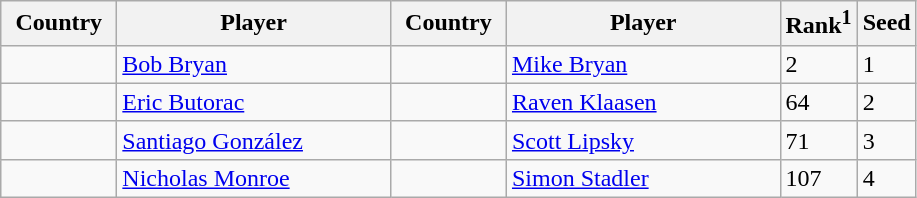<table class="sortable wikitable">
<tr>
<th width="70">Country</th>
<th width="175">Player</th>
<th width="70">Country</th>
<th width="175">Player</th>
<th>Rank<sup>1</sup></th>
<th>Seed</th>
</tr>
<tr>
<td></td>
<td><a href='#'>Bob Bryan</a></td>
<td></td>
<td><a href='#'>Mike Bryan</a></td>
<td>2</td>
<td>1</td>
</tr>
<tr>
<td></td>
<td><a href='#'>Eric Butorac</a></td>
<td></td>
<td><a href='#'>Raven Klaasen</a></td>
<td>64</td>
<td>2</td>
</tr>
<tr>
<td></td>
<td><a href='#'>Santiago González</a></td>
<td></td>
<td><a href='#'>Scott Lipsky</a></td>
<td>71</td>
<td>3</td>
</tr>
<tr>
<td></td>
<td><a href='#'>Nicholas Monroe</a></td>
<td></td>
<td><a href='#'>Simon Stadler</a></td>
<td>107</td>
<td>4</td>
</tr>
</table>
